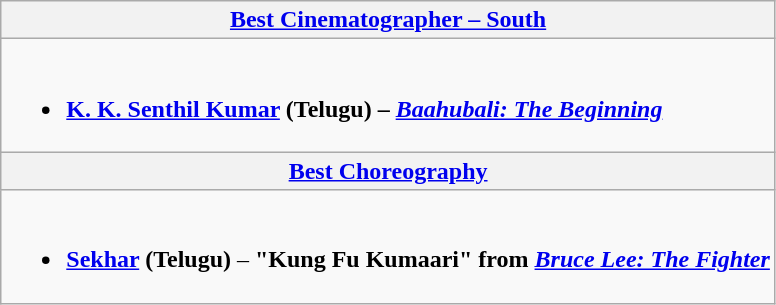<table class="wikitable">
<tr>
<th colspan=2><a href='#'>Best Cinematographer – South</a></th>
</tr>
<tr>
<td colspan=2><br><ul><li><strong><a href='#'>K. K. Senthil Kumar</a> (Telugu) –</strong> <strong><em><a href='#'>Baahubali: The Beginning</a></em></strong></li></ul></td>
</tr>
<tr>
<th colspan=2><a href='#'>Best Choreography</a></th>
</tr>
<tr>
<td colspan=2><br><ul><li><strong> <a href='#'>Sekhar</a> (Telugu)</strong> – <strong>"Kung Fu Kumaari" from <em><a href='#'>Bruce Lee: The Fighter</a><strong><em></li></ul></td>
</tr>
</table>
